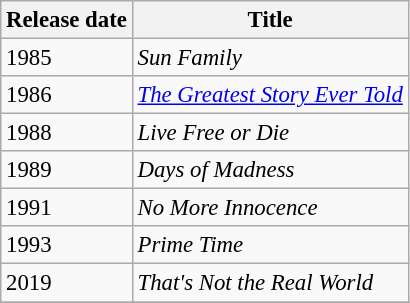<table class="wikitable" style="font-size: 95%;">
<tr>
<th>Release date</th>
<th>Title</th>
</tr>
<tr>
<td>1985</td>
<td><em>Sun Family</em></td>
</tr>
<tr>
<td>1986</td>
<td><em><a href='#'>The Greatest Story Ever Told</a></em></td>
</tr>
<tr>
<td>1988</td>
<td><em>Live Free or Die</em></td>
</tr>
<tr>
<td>1989</td>
<td><em>Days of Madness</em></td>
</tr>
<tr>
<td>1991</td>
<td><em>No More Innocence</em></td>
</tr>
<tr>
<td>1993</td>
<td><em>Prime Time</em></td>
</tr>
<tr>
<td>2019</td>
<td><em>That's Not the Real World</em></td>
</tr>
<tr>
</tr>
</table>
